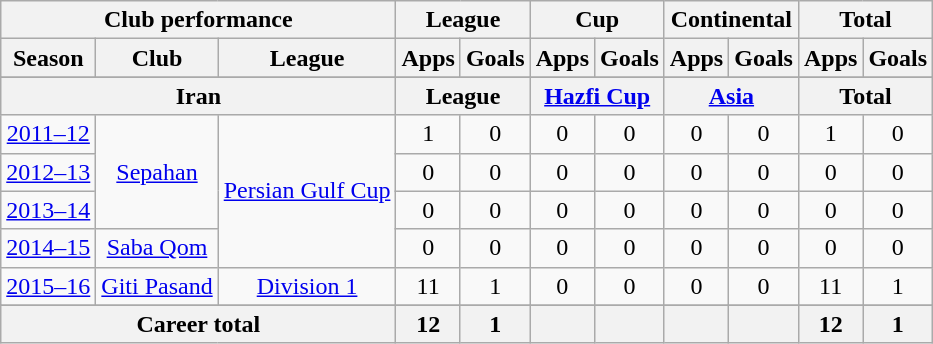<table class="wikitable" style="text-align:center">
<tr>
<th colspan=3>Club performance</th>
<th colspan=2>League</th>
<th colspan=2>Cup</th>
<th colspan=2>Continental</th>
<th colspan=2>Total</th>
</tr>
<tr>
<th>Season</th>
<th>Club</th>
<th>League</th>
<th>Apps</th>
<th>Goals</th>
<th>Apps</th>
<th>Goals</th>
<th>Apps</th>
<th>Goals</th>
<th>Apps</th>
<th>Goals</th>
</tr>
<tr>
</tr>
<tr>
<th colspan=3>Iran</th>
<th colspan=2>League</th>
<th colspan=2><a href='#'>Hazfi Cup</a></th>
<th colspan=2><a href='#'>Asia</a></th>
<th colspan=2>Total</th>
</tr>
<tr>
<td><a href='#'>2011–12</a></td>
<td rowspan="3"><a href='#'>Sepahan</a></td>
<td rowspan="4"><a href='#'>Persian Gulf Cup</a></td>
<td>1</td>
<td>0</td>
<td>0</td>
<td>0</td>
<td>0</td>
<td>0</td>
<td>1</td>
<td>0</td>
</tr>
<tr>
<td><a href='#'>2012–13</a></td>
<td>0</td>
<td>0</td>
<td>0</td>
<td>0</td>
<td>0</td>
<td>0</td>
<td>0</td>
<td>0</td>
</tr>
<tr>
<td><a href='#'>2013–14</a></td>
<td>0</td>
<td>0</td>
<td>0</td>
<td>0</td>
<td>0</td>
<td>0</td>
<td>0</td>
<td>0</td>
</tr>
<tr>
<td><a href='#'>2014–15</a></td>
<td><a href='#'>Saba Qom</a></td>
<td>0</td>
<td>0</td>
<td>0</td>
<td>0</td>
<td>0</td>
<td>0</td>
<td>0</td>
<td>0</td>
</tr>
<tr>
<td><a href='#'>2015–16</a></td>
<td><a href='#'>Giti Pasand</a></td>
<td><a href='#'>Division 1</a></td>
<td>11</td>
<td>1</td>
<td>0</td>
<td>0</td>
<td>0</td>
<td>0</td>
<td>11</td>
<td>1</td>
</tr>
<tr>
</tr>
<tr>
<th colspan=3>Career total</th>
<th>12</th>
<th>1</th>
<th></th>
<th></th>
<th></th>
<th></th>
<th>12</th>
<th>1</th>
</tr>
</table>
